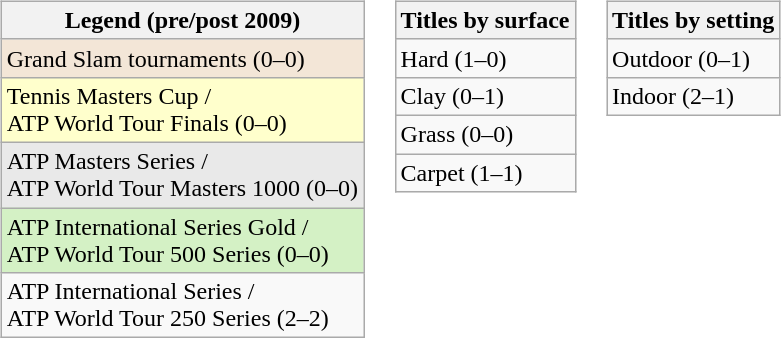<table>
<tr valign="top">
<td><br><table class=wikitable>
<tr>
<th>Legend (pre/post 2009)</th>
</tr>
<tr style="background:#f3e6d7">
<td>Grand Slam tournaments (0–0)</td>
</tr>
<tr style="background:#ffffcc;">
<td>Tennis Masters Cup / <br>ATP World Tour Finals (0–0)</td>
</tr>
<tr style="background:#e9e9e9;">
<td>ATP Masters Series / <br>ATP World Tour Masters 1000 (0–0)</td>
</tr>
<tr style="background:#d4f1c5;">
<td>ATP International Series Gold / <br>ATP World Tour 500 Series (0–0)</td>
</tr>
<tr>
<td>ATP International Series / <br>ATP World Tour 250 Series (2–2)</td>
</tr>
</table>
</td>
<td><br><table class="wikitable">
<tr>
<th>Titles by surface</th>
</tr>
<tr>
<td>Hard (1–0)</td>
</tr>
<tr>
<td>Clay (0–1)</td>
</tr>
<tr>
<td>Grass (0–0)</td>
</tr>
<tr>
<td>Carpet (1–1)</td>
</tr>
</table>
</td>
<td><br><table class="wikitable">
<tr>
<th>Titles by setting</th>
</tr>
<tr>
<td>Outdoor (0–1)</td>
</tr>
<tr>
<td>Indoor (2–1)</td>
</tr>
</table>
</td>
</tr>
</table>
